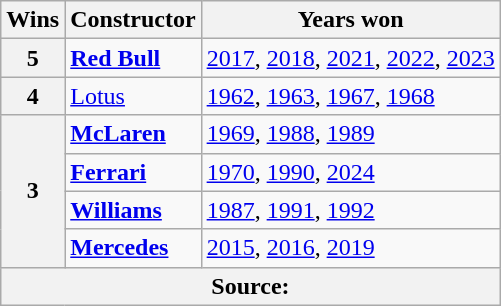<table class="wikitable">
<tr>
<th>Wins</th>
<th>Constructor</th>
<th>Years won</th>
</tr>
<tr>
<th>5</th>
<td> <strong><a href='#'>Red Bull</a></strong></td>
<td><a href='#'>2017</a>, <a href='#'>2018</a>, <a href='#'>2021</a>, <a href='#'>2022</a>, <a href='#'>2023</a></td>
</tr>
<tr>
<th>4</th>
<td> <a href='#'>Lotus</a></td>
<td><span><a href='#'>1962</a></span>, <a href='#'>1963</a>, <a href='#'>1967</a>, <a href='#'>1968</a></td>
</tr>
<tr>
<th rowspan="4">3</th>
<td> <strong><a href='#'>McLaren</a></strong></td>
<td><a href='#'>1969</a>, <a href='#'>1988</a>, <a href='#'>1989</a></td>
</tr>
<tr>
<td> <strong><a href='#'>Ferrari</a></strong></td>
<td><a href='#'>1970</a>, <a href='#'>1990</a>, <a href='#'>2024</a></td>
</tr>
<tr>
<td> <strong><a href='#'>Williams</a></strong></td>
<td><a href='#'>1987</a>, <a href='#'>1991</a>, <a href='#'>1992</a></td>
</tr>
<tr>
<td> <strong><a href='#'>Mercedes</a></strong></td>
<td><a href='#'>2015</a>, <a href='#'>2016</a>, <a href='#'>2019</a></td>
</tr>
<tr>
<th colspan=3>Source:</th>
</tr>
</table>
